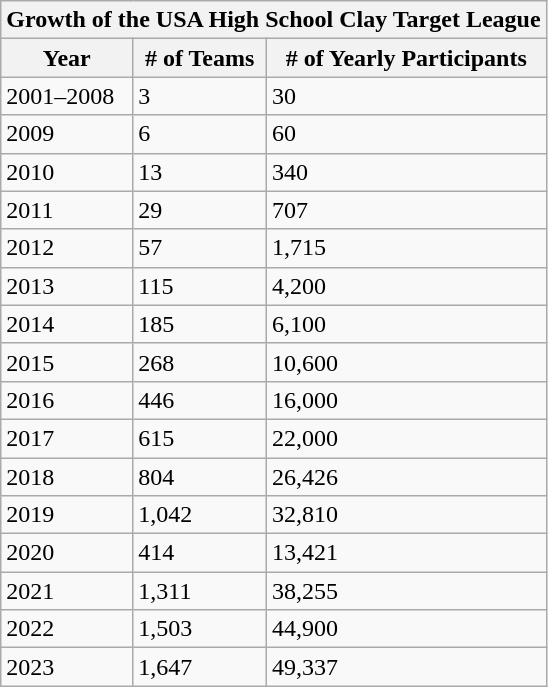<table class="wikitable">
<tr>
<th colspan="4">Growth of the USA High School Clay Target League</th>
</tr>
<tr>
<th>Year</th>
<th># of Teams</th>
<th># of Yearly Participants</th>
</tr>
<tr>
<td>2001–2008</td>
<td>3</td>
<td>30</td>
</tr>
<tr>
<td>2009</td>
<td>6</td>
<td>60</td>
</tr>
<tr>
<td>2010</td>
<td>13</td>
<td>340</td>
</tr>
<tr>
<td>2011</td>
<td>29</td>
<td>707</td>
</tr>
<tr>
<td>2012</td>
<td>57</td>
<td>1,715</td>
</tr>
<tr>
<td>2013</td>
<td>115</td>
<td>4,200</td>
</tr>
<tr>
<td>2014</td>
<td>185</td>
<td>6,100</td>
</tr>
<tr>
<td>2015</td>
<td>268</td>
<td>10,600</td>
</tr>
<tr>
<td>2016</td>
<td>446</td>
<td>16,000</td>
</tr>
<tr>
<td>2017</td>
<td>615</td>
<td>22,000</td>
</tr>
<tr>
<td>2018</td>
<td>804</td>
<td>26,426</td>
</tr>
<tr>
<td>2019</td>
<td>1,042</td>
<td>32,810</td>
</tr>
<tr>
<td>2020</td>
<td>414</td>
<td>13,421</td>
</tr>
<tr>
<td>2021</td>
<td>1,311</td>
<td>38,255</td>
</tr>
<tr>
<td>2022</td>
<td>1,503</td>
<td>44,900</td>
</tr>
<tr>
<td>2023</td>
<td>1,647</td>
<td>49,337</td>
</tr>
</table>
